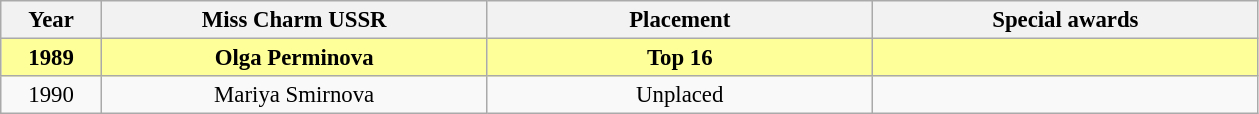<table class="wikitable sortable" style="font-size: 95%; text-align:center">
<tr colspan=10 align="center">
<th width="60">Year</th>
<th width="250">Miss Charm USSR</th>
<th width="250">Placement</th>
<th width="250">Special awards</th>
</tr>
<tr style="background-color:#FFFF99; font-weight: bold">
<td>1989</td>
<td>Olga Perminova</td>
<td>Top 16</td>
<td></td>
</tr>
<tr>
<td>1990</td>
<td>Mariya Smirnova</td>
<td>Unplaced</td>
<td></td>
</tr>
</table>
